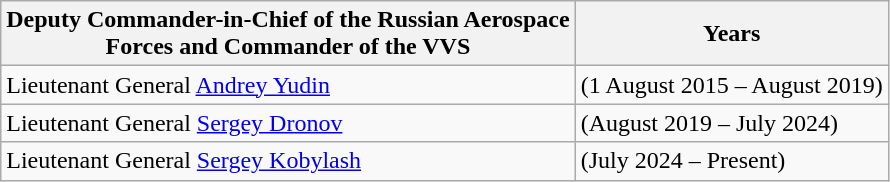<table class="wikitable">
<tr>
<th>Deputy Commander-in-Chief of the Russian Aerospace<br>Forces and Commander of the VVS</th>
<th>Years</th>
</tr>
<tr>
<td>Lieutenant General <a href='#'>Andrey Yudin</a></td>
<td>(1 August 2015 – August 2019)</td>
</tr>
<tr>
<td>Lieutenant General <a href='#'>Sergey Dronov</a></td>
<td>(August 2019 – July 2024)</td>
</tr>
<tr>
<td>Lieutenant General <a href='#'>Sergey Kobylash</a></td>
<td>(July 2024 – Present)</td>
</tr>
</table>
